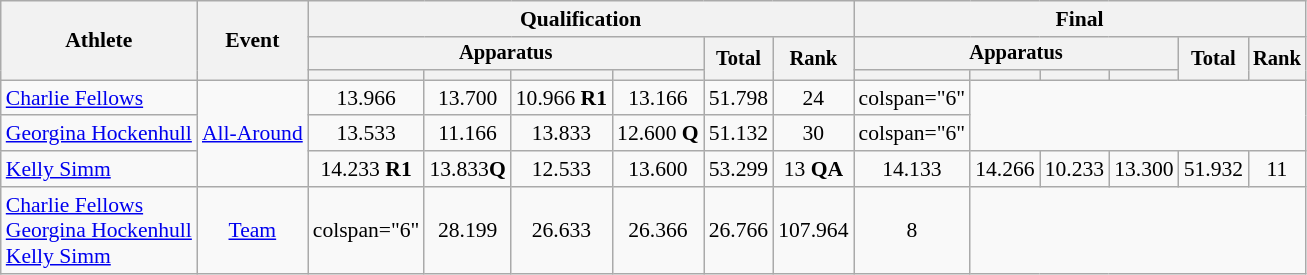<table class="wikitable" style="font-size:90%">
<tr>
<th rowspan=3>Athlete</th>
<th rowspan=3>Event</th>
<th colspan=6>Qualification</th>
<th colspan=6>Final</th>
</tr>
<tr style="font-size:95%">
<th colspan=4>Apparatus</th>
<th rowspan=2>Total</th>
<th rowspan=2>Rank</th>
<th colspan=4>Apparatus</th>
<th rowspan=2>Total</th>
<th rowspan=2>Rank</th>
</tr>
<tr style="font-size:95%">
<th></th>
<th></th>
<th></th>
<th></th>
<th></th>
<th></th>
<th></th>
<th></th>
</tr>
<tr align=center>
<td align=left><a href='#'>Charlie Fellows</a></td>
<td style="text-align:left;" rowspan="3"><a href='#'>All-Around</a></td>
<td>13.966</td>
<td>13.700</td>
<td>10.966 <strong>R1</strong></td>
<td>13.166</td>
<td>51.798</td>
<td>24</td>
<td>colspan="6" </td>
</tr>
<tr align=center>
<td align=left><a href='#'>Georgina Hockenhull</a></td>
<td>13.533</td>
<td>11.166</td>
<td>13.833</td>
<td>12.600 <strong>Q</strong></td>
<td>51.132</td>
<td>30</td>
<td>colspan="6" </td>
</tr>
<tr align=center>
<td align=left><a href='#'>Kelly Simm</a></td>
<td>14.233 <strong>R1</strong></td>
<td>13.833<strong>Q</strong></td>
<td>12.533</td>
<td>13.600</td>
<td>53.299</td>
<td>13 <strong>QA</strong></td>
<td>14.133</td>
<td>14.266</td>
<td>10.233</td>
<td>13.300</td>
<td>51.932</td>
<td>11</td>
</tr>
<tr align=center>
<td align=left><a href='#'>Charlie Fellows</a><br><a href='#'>Georgina Hockenhull</a><br><a href='#'>Kelly Simm</a></td>
<td><a href='#'>Team</a></td>
<td>colspan="6" </td>
<td>28.199</td>
<td>26.633</td>
<td>26.366</td>
<td>26.766</td>
<td>107.964</td>
<td>8</td>
</tr>
</table>
